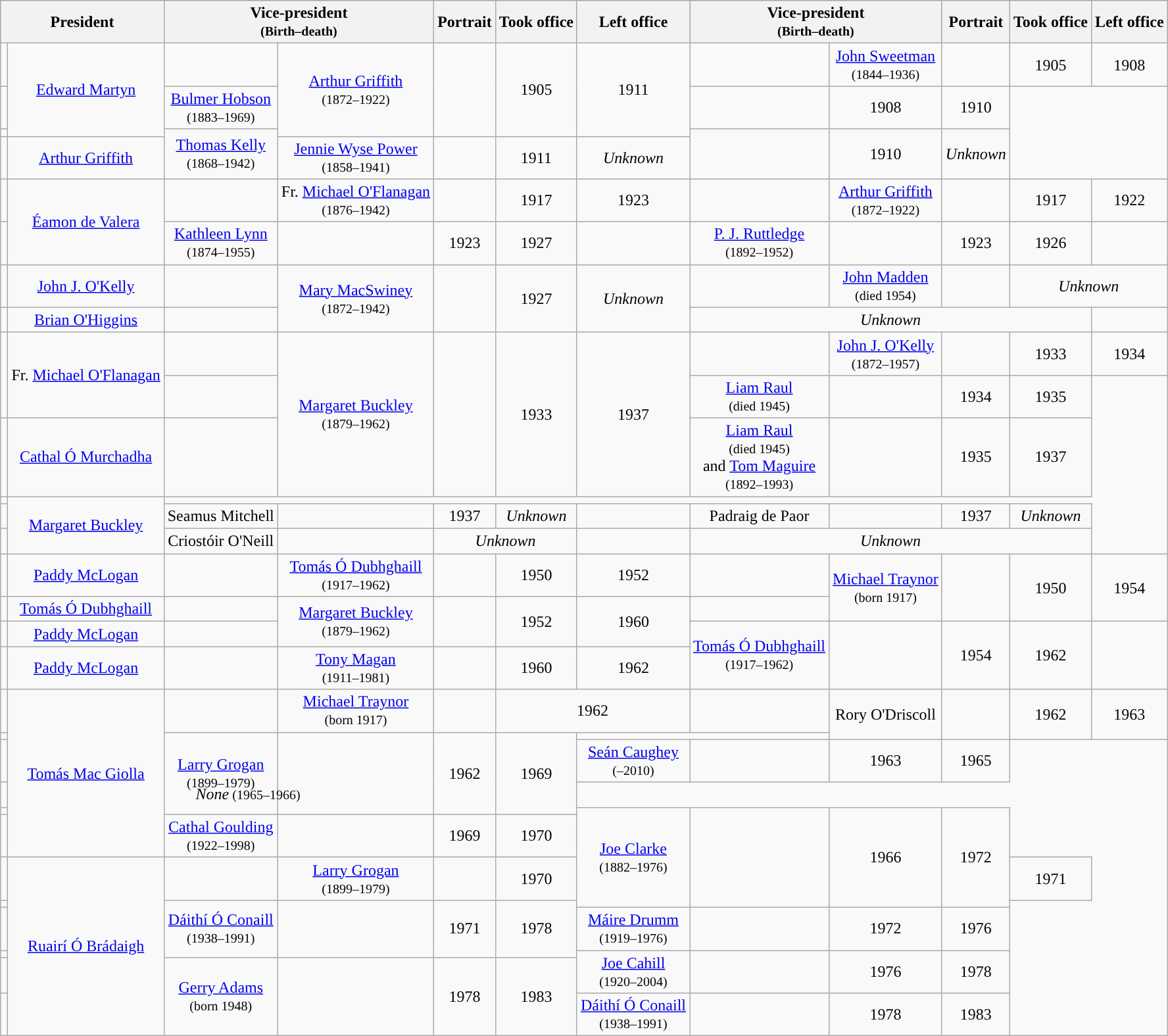<table class="wikitable" style="margin: 1em auto 1em auto; text-align: center;">
<tr bgcolor=cccccc>
<th colspan=2>President</th>
<th colspan=2>Vice-president<br><small>(Birth–death)</small></th>
<th>Portrait</th>
<th>Took office</th>
<th>Left office</th>
<th colspan=2>Vice-president<br><small>(Birth–death)</small></th>
<th>Portrait</th>
<th>Took office</th>
<th>Left office</th>
</tr>
<tr>
<td style="background:"></td>
<td rowspan=3><a href='#'>Edward Martyn</a></td>
<td style="background:"></td>
<td rowspan=3><a href='#'>Arthur Griffith</a><br><small>(1872–1922)</small></td>
<td rowspan=3></td>
<td rowspan=3>1905</td>
<td rowspan=3>1911</td>
<td style="background:"></td>
<td><a href='#'>John Sweetman</a><br><small>(1844–1936)</small></td>
<td></td>
<td>1905</td>
<td>1908</td>
</tr>
<tr>
<td style="background:"></td>
<td><a href='#'>Bulmer Hobson</a><br><small>(1883–1969)</small></td>
<td></td>
<td>1908</td>
<td>1910</td>
</tr>
<tr>
<td style="background:"></td>
<td rowspan=2><a href='#'>Thomas Kelly</a><br><small>(1868–1942)</small></td>
<td rowspan=2></td>
<td rowspan=2>1910</td>
<td rowspan=2><em>Unknown</em></td>
</tr>
<tr>
<td style="background:"></td>
<td><a href='#'>Arthur Griffith</a></td>
<td><a href='#'>Jennie Wyse Power</a><br><small>(1858–1941)</small></td>
<td></td>
<td>1911</td>
<td><em>Unknown</em></td>
</tr>
<tr>
<td style="background:"></td>
<td rowspan=2><a href='#'>Éamon de Valera</a></td>
<td style="background:"></td>
<td>Fr. <a href='#'>Michael O'Flanagan</a><br><small>(1876–1942)</small></td>
<td></td>
<td>1917</td>
<td>1923</td>
<td style="background:"></td>
<td><a href='#'>Arthur Griffith</a><br><small>(1872–1922)</small></td>
<td></td>
<td>1917</td>
<td>1922</td>
</tr>
<tr>
<td style="background:"></td>
<td><a href='#'>Kathleen Lynn</a><br><small>(1874–1955)</small></td>
<td></td>
<td>1923</td>
<td>1927</td>
<td style="background:"></td>
<td><a href='#'>P. J. Ruttledge</a><br><small>(1892–1952)</small></td>
<td></td>
<td>1923</td>
<td>1926</td>
</tr>
<tr>
<td style="background:"></td>
<td><a href='#'>John J. O'Kelly</a></td>
<td style="background:"></td>
<td rowspan=2><a href='#'>Mary MacSwiney</a><br><small>(1872–1942)</small></td>
<td rowspan=2></td>
<td rowspan=2>1927</td>
<td rowspan=2><em>Unknown</em></td>
<td style="background:"></td>
<td><a href='#'>John Madden</a><br><small>(died 1954)</small></td>
<td></td>
<td colspan=2><em>Unknown</em></td>
</tr>
<tr>
<td style="background:"></td>
<td><a href='#'>Brian O'Higgins</a></td>
<td></td>
<td colspan=4><em>Unknown</em></td>
</tr>
<tr>
<td rowspan=2 style="background:"></td>
<td rowspan=2>Fr. <a href='#'>Michael O'Flanagan</a></td>
<td style="background:"></td>
<td rowspan=3><a href='#'>Margaret Buckley</a><br><small>(1879–1962)</small></td>
<td rowspan=3></td>
<td rowspan=3>1933</td>
<td rowspan=3>1937</td>
<td style="background:"></td>
<td><a href='#'>John J. O'Kelly</a><br><small>(1872–1957)</small></td>
<td></td>
<td>1933</td>
<td>1934</td>
</tr>
<tr>
<td style="background:"></td>
<td><a href='#'>Liam Raul</a><br><small>(died 1945)</small></td>
<td></td>
<td>1934</td>
<td>1935</td>
</tr>
<tr>
<td style="background:"></td>
<td><a href='#'>Cathal Ó Murchadha</a></td>
<td style="background:"></td>
<td><a href='#'>Liam Raul</a><br><small>(died 1945)</small><br> and <a href='#'>Tom Maguire</a><br><small>(1892–1993)</small></td>
<td></td>
<td>1935</td>
<td>1937</td>
</tr>
<tr>
<td style="background:"></td>
<td rowspan=3><a href='#'>Margaret Buckley</a></td>
</tr>
<tr>
<td style="background:"></td>
<td>Seamus Mitchell</td>
<td></td>
<td>1937</td>
<td><em>Unknown</em></td>
<td style="background:"></td>
<td>Padraig de Paor</td>
<td></td>
<td>1937</td>
<td><em>Unknown</em></td>
</tr>
<tr>
<td style="background:"></td>
<td>Criostóir O'Neill</td>
<td></td>
<td colspan=2><em>Unknown</em></td>
<td></td>
<td colspan=4><em>Unknown</em></td>
</tr>
<tr>
<td style="background:"></td>
<td><a href='#'>Paddy McLogan</a></td>
<td style="background:"></td>
<td><a href='#'>Tomás Ó Dubhghaill</a><br><small>(1917–1962)</small></td>
<td></td>
<td>1950</td>
<td>1952</td>
<td style="background:"></td>
<td rowspan=2><a href='#'>Michael Traynor</a><br><small>(born 1917)</small></td>
<td rowspan=2></td>
<td rowspan=2>1950</td>
<td rowspan=2>1954</td>
</tr>
<tr>
<td style="background:"></td>
<td><a href='#'>Tomás Ó Dubhghaill</a></td>
<td style="background:"></td>
<td rowspan=2><a href='#'>Margaret Buckley</a><br><small>(1879–1962)</small></td>
<td rowspan=2></td>
<td rowspan=2>1952</td>
<td rowspan=2>1960</td>
</tr>
<tr>
<td style="background:"></td>
<td><a href='#'>Paddy McLogan</a></td>
<td style="background:"></td>
<td rowspan=2><a href='#'>Tomás Ó Dubhghaill</a><br><small>(1917–1962)</small></td>
<td rowspan=2></td>
<td rowspan=2>1954</td>
<td rowspan=2>1962</td>
</tr>
<tr>
<td style="background:"></td>
<td><a href='#'>Paddy McLogan</a></td>
<td style="background:"></td>
<td><a href='#'>Tony Magan</a><br><small>(1911–1981)</small></td>
<td></td>
<td>1960</td>
<td>1962</td>
</tr>
<tr>
<td style="background:"></td>
<td rowspan=6><a href='#'>Tomás Mac Giolla</a></td>
<td style="background:"></td>
<td><a href='#'>Michael Traynor</a><br><small>(born 1917)</small></td>
<td></td>
<td colspan=2>1962</td>
<td style="background:"></td>
<td rowspan=2>Rory O'Driscoll</td>
<td rowspan=2></td>
<td rowspan=2>1962</td>
<td rowspan=2>1963</td>
</tr>
<tr>
<td style="background:"></td>
<td rowspan=4><a href='#'>Larry Grogan</a><br><small>(1899–1979)</small></td>
<td rowspan=4></td>
<td rowspan=4>1962</td>
<td rowspan=4>1969</td>
</tr>
<tr>
<td style="background:"></td>
<td><a href='#'>Seán Caughey</a><br><small>(–2010)</small></td>
<td></td>
<td>1963</td>
<td>1965</td>
</tr>
<tr>
<td colspan=5><em>None</em><small> (1965–1966)</small></td>
</tr>
<tr>
<td style="background:"></td>
<td rowspan=4><a href='#'>Joe Clarke</a><br><small>(1882–1976)</small></td>
<td rowspan=4></td>
<td rowspan=4>1966</td>
<td rowspan=4>1972</td>
</tr>
<tr>
<td style="background:"></td>
<td><a href='#'>Cathal Goulding</a><br><small>(1922–1998)</small></td>
<td></td>
<td>1969</td>
<td>1970</td>
</tr>
<tr>
<td style="background:"></td>
<td rowspan=6><a href='#'>Ruairí Ó Brádaigh</a></td>
<td style="background:"></td>
<td><a href='#'>Larry Grogan</a><br><small>(1899–1979)</small></td>
<td></td>
<td>1970</td>
<td>1971</td>
</tr>
<tr>
<td style="background:"></td>
<td rowspan=3><a href='#'>Dáithí Ó Conaill</a><br><small>(1938–1991)</small></td>
<td rowspan=3></td>
<td rowspan=3>1971</td>
<td rowspan=3>1978</td>
</tr>
<tr>
<td style="background:"></td>
<td><a href='#'>Máire Drumm</a><br><small>(1919–1976)</small><br></td>
<td rowspan=1></td>
<td rowspan=1>1972</td>
<td rowspan=1>1976</td>
</tr>
<tr>
<td style="background:"></td>
<td rowspan=2><a href='#'>Joe Cahill</a><br><small>(1920–2004)</small></td>
<td rowspan=2></td>
<td rowspan=2>1976</td>
<td rowspan=2>1978</td>
</tr>
<tr>
<td style="background:"></td>
<td rowspan=2><a href='#'>Gerry Adams</a><br><small>(born 1948)</small></td>
<td rowspan=2></td>
<td rowspan=2>1978</td>
<td rowspan=2>1983</td>
</tr>
<tr>
<td style="background:"></td>
<td><a href='#'>Dáithí Ó Conaill</a><br><small>(1938–1991)</small></td>
<td></td>
<td>1978</td>
<td>1983</td>
</tr>
</table>
